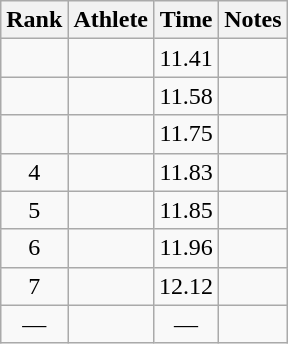<table class="wikitable sortable" style="text-align:center">
<tr>
<th>Rank</th>
<th>Athlete</th>
<th>Time</th>
<th>Notes</th>
</tr>
<tr>
<td></td>
<td align=left></td>
<td>11.41</td>
<td></td>
</tr>
<tr>
<td></td>
<td align=left></td>
<td>11.58</td>
<td></td>
</tr>
<tr>
<td></td>
<td align=left></td>
<td>11.75</td>
<td></td>
</tr>
<tr>
<td>4</td>
<td align=left></td>
<td>11.83</td>
<td></td>
</tr>
<tr>
<td>5</td>
<td align=left></td>
<td>11.85</td>
<td></td>
</tr>
<tr>
<td>6</td>
<td align=left></td>
<td>11.96</td>
<td></td>
</tr>
<tr>
<td>7</td>
<td align="left"></td>
<td>12.12</td>
<td></td>
</tr>
<tr>
<td>—</td>
<td align="left"></td>
<td>—</td>
<td></td>
</tr>
</table>
